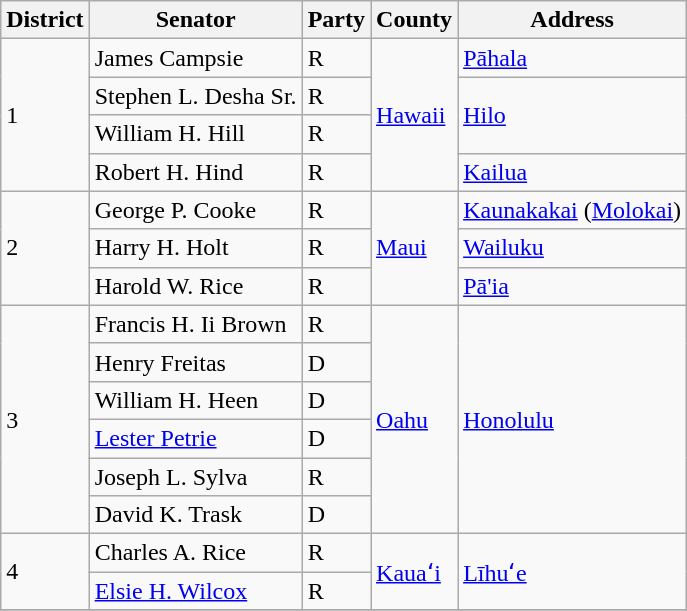<table class= "sortable wikitable">
<tr>
<th>District</th>
<th>Senator</th>
<th>Party</th>
<th>County</th>
<th>Address</th>
</tr>
<tr>
<td rowspan=4>1</td>
<td>James Campsie</td>
<td>R</td>
<td rowspan=4><a href='#'>Hawaii</a></td>
<td><a href='#'>Pāhala</a></td>
</tr>
<tr>
<td>Stephen L. Desha Sr.</td>
<td>R</td>
<td rowspan=2><a href='#'>Hilo</a></td>
</tr>
<tr>
<td>William H. Hill</td>
<td>R</td>
</tr>
<tr>
<td>Robert H. Hind</td>
<td>R</td>
<td><a href='#'>Kailua</a></td>
</tr>
<tr>
<td rowspan=3>2</td>
<td>George P. Cooke</td>
<td>R</td>
<td rowspan=3><a href='#'>Maui</a></td>
<td><a href='#'>Kaunakakai</a> (<a href='#'>Molokai</a>)</td>
</tr>
<tr>
<td>Harry H. Holt</td>
<td>R</td>
<td><a href='#'>Wailuku</a></td>
</tr>
<tr>
<td>Harold W. Rice</td>
<td>R</td>
<td><a href='#'>Pā'ia</a></td>
</tr>
<tr>
<td rowspan=6>3</td>
<td>Francis H. Ii Brown</td>
<td>R</td>
<td rowspan=6><a href='#'>Oahu</a></td>
<td rowspan=6><a href='#'>Honolulu</a></td>
</tr>
<tr>
<td>Henry Freitas</td>
<td>D</td>
</tr>
<tr>
<td>William H. Heen</td>
<td>D</td>
</tr>
<tr>
<td><a href='#'>Lester Petrie</a></td>
<td>D</td>
</tr>
<tr>
<td>Joseph L. Sylva</td>
<td>R</td>
</tr>
<tr>
<td>David K. Trask</td>
<td>D</td>
</tr>
<tr>
<td rowspan=2>4</td>
<td>Charles A. Rice</td>
<td>R</td>
<td rowspan=2><a href='#'>Kauaʻi</a></td>
<td rowspan=2><a href='#'>Līhuʻe</a></td>
</tr>
<tr>
<td><a href='#'>Elsie H. Wilcox</a></td>
<td>R</td>
</tr>
<tr>
</tr>
</table>
